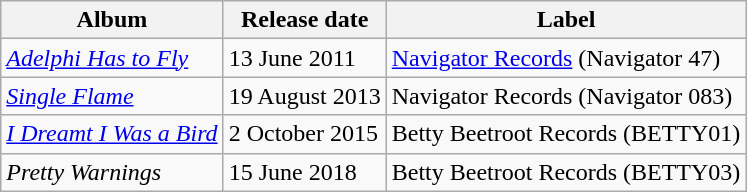<table class="wikitable">
<tr>
<th>Album</th>
<th>Release date</th>
<th>Label</th>
</tr>
<tr>
<td><em><a href='#'>Adelphi Has to Fly</a></em></td>
<td>13 June 2011</td>
<td><a href='#'>Navigator Records</a> (Navigator 47)</td>
</tr>
<tr>
<td><em><a href='#'>Single Flame</a></em></td>
<td>19 August 2013</td>
<td>Navigator Records (Navigator 083)</td>
</tr>
<tr>
<td><em><a href='#'>I Dreamt I Was a Bird</a></em></td>
<td>2 October 2015</td>
<td>Betty Beetroot Records (BETTY01)</td>
</tr>
<tr>
<td><em>Pretty Warnings</em></td>
<td>15 June 2018</td>
<td>Betty Beetroot Records (BETTY03)</td>
</tr>
</table>
